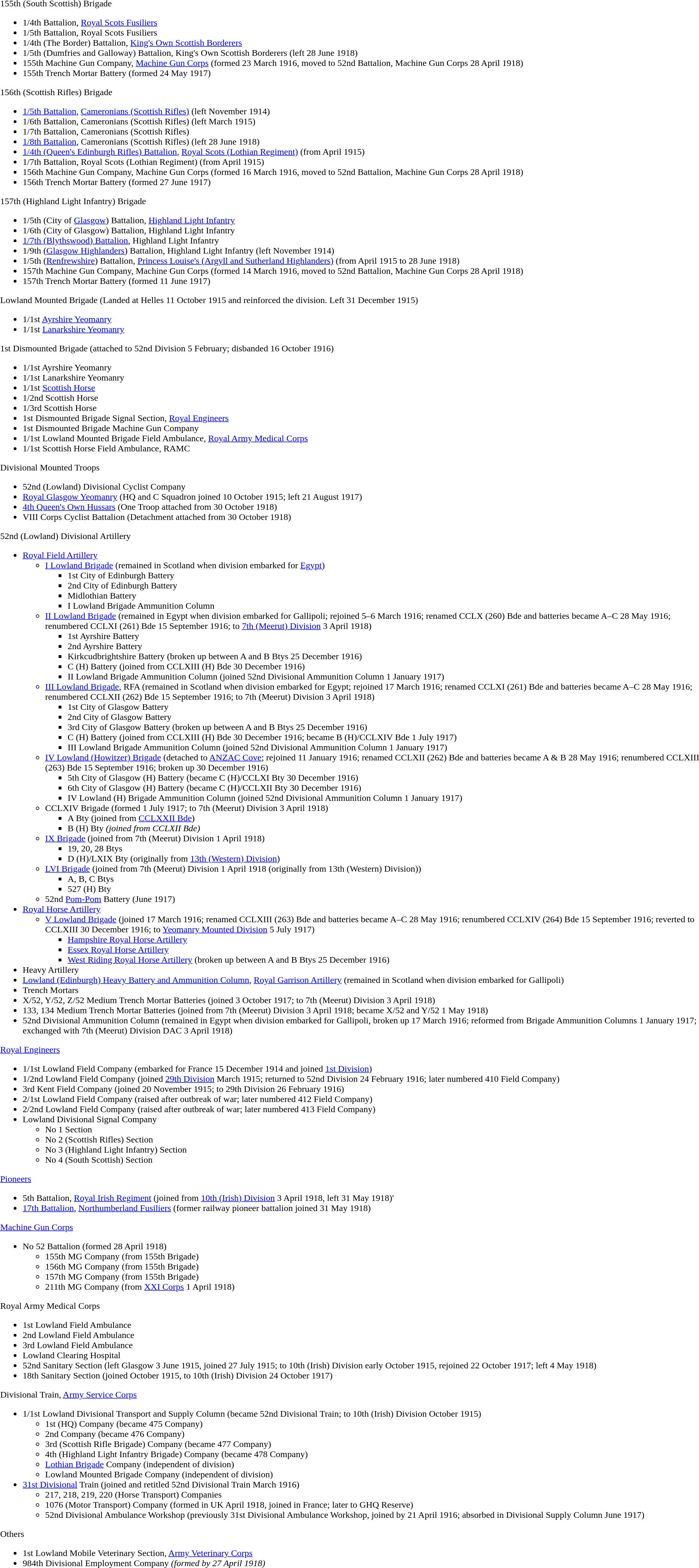<table class="collapsible uncollapsed" style="width:100%; background:transparent;">
<tr>
</tr>
<tr>
<td colspan="2"><br>155th (South Scottish) Brigade<ul><li>1/4th Battalion, <a href='#'>Royal Scots Fusiliers</a></li><li>1/5th Battalion, Royal Scots Fusiliers</li><li>1/4th (The Border) Battalion, <a href='#'>King's Own Scottish Borderers</a></li><li>1/5th (Dumfries and Galloway) Battalion, King's Own Scottish Borderers (left 28 June 1918)</li><li>155th Machine Gun Company, <a href='#'>Machine Gun Corps</a> (formed 23 March 1916, moved to 52nd Battalion, Machine Gun Corps 28 April 1918)</li><li>155th Trench Mortar Battery (formed 24 May 1917)</li></ul>156th (Scottish Rifles) Brigade<ul><li><a href='#'>1/5th Battalion</a>, <a href='#'>Cameronians (Scottish Rifles)</a> (left November 1914)</li><li>1/6th Battalion, Cameronians (Scottish Rifles) (left March 1915)</li><li>1/7th Battalion, Cameronians (Scottish Rifles)</li><li><a href='#'>1/8th Battalion</a>, Cameronians (Scottish Rifles) (left 28 June 1918)</li><li><a href='#'>1/4th (Queen's Edinburgh Rifles) Battalion</a>, <a href='#'>Royal Scots (Lothian Regiment)</a> (from April 1915)</li><li>1/7th Battalion, Royal Scots (Lothian Regiment) (from April 1915)</li><li>156th Machine Gun Company, Machine Gun Corps (formed 16 March 1916, moved to 52nd Battalion, Machine Gun Corps 28 April 1918)</li><li>156th Trench Mortar Battery (formed 27 June 1917)</li></ul>157th (Highland Light Infantry) Brigade<ul><li>1/5th (City of <a href='#'>Glasgow</a>) Battalion, <a href='#'>Highland Light Infantry</a></li><li>1/6th (City of Glasgow) Battalion, Highland Light Infantry</li><li><a href='#'>1/7th (Blythswood) Battalion</a>, Highland Light Infantry</li><li>1/9th (<a href='#'>Glasgow Highlanders</a>) Battalion, Highland Light Infantry (left November 1914)</li><li>1/5th (<a href='#'>Renfrewshire</a>) Battalion, <a href='#'>Princess Louise's (Argyll and Sutherland Highlanders)</a> (from April 1915 to 28 June 1918)</li><li>157th Machine Gun Company, Machine Gun Corps (formed 14 March 1916, moved to 52nd Battalion, Machine Gun Corps 28 April 1918)</li><li>157th Trench Mortar Battery (formed 11 June 1917)</li></ul>Lowland Mounted Brigade (Landed at Helles 11 October 1915 and reinforced the division. Left 31 December 1915)<ul><li>1/1st <a href='#'>Ayrshire Yeomanry</a></li><li>1/1st <a href='#'>Lanarkshire Yeomanry</a></li></ul>1st Dismounted Brigade (attached to 52nd Division 5 February; disbanded 16 October 1916)<ul><li>1/1st Ayrshire Yeomanry</li><li>1/1st Lanarkshire Yeomanry</li><li>1/1st <a href='#'>Scottish Horse</a></li><li>1/2nd Scottish Horse</li><li>1/3rd Scottish Horse</li><li>1st Dismounted Brigade Signal Section, <a href='#'>Royal Engineers</a></li><li>1st Dismounted Brigade Machine Gun Company</li><li>1/1st Lowland Mounted Brigade Field Ambulance, <a href='#'>Royal Army Medical Corps</a></li><li>1/1st Scottish Horse Field Ambulance, RAMC</li></ul>Divisional Mounted Troops<ul><li>52nd (Lowland) Divisional Cyclist Company</li><li><a href='#'>Royal Glasgow Yeomanry</a> (HQ and C Squadron joined 10 October 1915; left 21 August 1917)</li><li><a href='#'>4th Queen's Own Hussars</a> (One Troop attached from 30 October 1918)</li><li>VIII Corps Cyclist Battalion (Detachment attached from 30 October 1918)</li></ul>52nd (Lowland) Divisional Artillery<ul><li><a href='#'>Royal Field Artillery</a><ul><li><a href='#'>I Lowland Brigade</a> (remained in Scotland when division embarked for <a href='#'>Egypt</a>)<ul><li>1st City of Edinburgh Battery</li><li>2nd City of Edinburgh Battery</li><li>Midlothian Battery</li><li>I Lowland Brigade Ammunition Column</li></ul></li><li><a href='#'>II Lowland Brigade</a> (remained in Egypt when division embarked for Gallipoli; rejoined 5–6 March 1916; renamed CCLX (260) Bde and batteries became A–C 28 May 1916; renumbered CCLXI (261) Bde 15 September 1916; to <a href='#'>7th (Meerut) Division</a> 3 April 1918)<ul><li>1st Ayrshire Battery</li><li>2nd Ayrshire Battery</li><li>Kirkcudbrightshire Battery (broken up between A and B Btys 25 December 1916)</li><li>C (H) Battery (joined from CCLXIII (H) Bde 30 December 1916)</li><li>II Lowland Brigade Ammunition Column (joined 52nd Divisional Ammunition Column 1 January 1917)</li></ul></li><li><a href='#'>III Lowland Brigade</a>, RFA (remained in Scotland when division embarked for Egypt; rejoined 17 March 1916; renamed CCLXI (261) Bde and batteries became A–C 28 May 1916; renumbered CCLXII (262) Bde 15 September 1916; to 7th (Meerut) Division 3 April 1918)<ul><li>1st City of Glasgow Battery</li><li>2nd City of Glasgow Battery</li><li>3rd City of Glasgow Battery (broken up between A and B Btys 25 December 1916)</li><li>C (H) Battery (joined from CCLXIII (H) Bde 30 December 1916; became B (H)/CCLXIV Bde 1 July 1917)</li><li>III Lowland Brigade Ammunition Column (joined 52nd Divisional Ammunition Column 1 January 1917)</li></ul></li><li><a href='#'>IV Lowland (Howitzer) Brigade</a> (detached to <a href='#'>ANZAC Cove</a>; rejoined 11 January 1916; renamed CCLXII (262) Bde and batteries became A & B 28 May 1916; renumbered CCLXIII (263) Bde 15 September 1916; broken up 30 December 1916)<ul><li>5th City of Glasgow (H) Battery (became C (H)/CCLXI Bty 30 December 1916)</li><li>6th City of Glasgow (H) Battery (became C (H)/CCLXII Bty 30 December 1916)</li><li>IV Lowland (H) Brigade Ammunition Column (joined 52nd Divisional Ammunition Column 1 January 1917)</li></ul></li><li>CCLXIV Brigade (formed 1 July 1917; to 7th (Meerut) Division 3 April 1918)<ul><li>A Bty (joined from <a href='#'>CCLXXII Bde</a>)</li><li>B (H) Bty <em>(joined from CCLXII Bde)</em></li></ul></li><li><a href='#'>IX Brigade</a> (joined from 7th (Meerut) Division 1 April 1918)<ul><li>19, 20, 28 Btys</li><li>D (H)/LXIX Bty (originally from <a href='#'>13th (Western) Division</a>)</li></ul></li><li><a href='#'>LVI Brigade</a> (joined from 7th (Meerut) Division 1 April 1918 (originally from 13th (Western) Division))<ul><li>A, B, C Btys</li><li>527 (H) Bty</li></ul></li><li>52nd <a href='#'>Pom-Pom</a> Battery (June 1917)</li></ul></li><li><a href='#'>Royal Horse Artillery</a><ul><li><a href='#'>V Lowland Brigade</a> (joined 17 March 1916; renamed CCLXIII (263) Bde and batteries became A–C 28 May 1916; renumbered CCLXIV (264) Bde 15 September 1916; reverted to CCLXIII 30 December 1916; to <a href='#'>Yeomanry Mounted Division</a> 5 July 1917)<ul><li><a href='#'>Hampshire Royal Horse Artillery</a></li><li><a href='#'>Essex Royal Horse Artillery</a></li><li><a href='#'>West Riding Royal Horse Artillery</a> (broken up between A and B Btys 25 December 1916)</li></ul></li></ul></li><li>Heavy Artillery</li><li><a href='#'>Lowland (Edinburgh) Heavy Battery and Ammunition Column</a>, <a href='#'>Royal Garrison Artillery</a> (remained in Scotland when division embarked for Gallipoli)</li><li>Trench Mortars</li><li>X/52, Y/52, Z/52 Medium Trench Mortar Batteries (joined 3 October 1917; to 7th (Meerut) Division 3 April 1918)</li><li>133, 134 Medium Trench Mortar Batteries (joined from 7th (Meerut) Division 3 April 1918; became X/52 and Y/52 1 May 1918)</li><li>52nd Divisional Ammunition Column (remained in Egypt when division embarked for Gallipoli, broken up 17 March 1916; reformed from Brigade Ammunition Columns 1 January 1917; exchanged with 7th (Meerut) Division DAC 3 April 1918)</li></ul><a href='#'>Royal Engineers</a><ul><li>1/1st Lowland Field Company (embarked for France 15 December 1914 and joined <a href='#'>1st Division</a>)</li><li>1/2nd Lowland Field Company (joined <a href='#'>29th Division</a> March 1915; returned to 52nd Division 24 February 1916; later numbered 410 Field Company)</li><li>3rd Kent Field Company (joined 20 November 1915; to 29th Division 26 February 1916)</li><li>2/1st Lowland Field Company (raised after outbreak of war; later numbered 412 Field Company)</li><li>2/2nd Lowland Field Company (raised after outbreak of war; later numbered 413 Field Company)</li><li>Lowland Divisional Signal Company<ul><li>No 1 Section</li><li>No 2 (Scottish Rifles) Section</li><li>No 3 (Highland Light Infantry) Section</li><li>No 4 (South Scottish) Section</li></ul></li></ul><a href='#'>Pioneers</a><ul><li>5th Battalion, <a href='#'>Royal Irish Regiment</a> (joined from <a href='#'>10th (Irish) Division</a> 3 April 1918, left 31 May 1918)'</li><li><a href='#'>17th Battalion</a>, <a href='#'>Northumberland Fusiliers</a> (former railway pioneer battalion joined 31 May 1918)</li></ul><a href='#'>Machine Gun Corps</a><ul><li>No 52 Battalion (formed 28 April 1918)<ul><li>155th MG Company (from 155th Brigade)</li><li>156th MG Company (from 155th Brigade)</li><li>157th MG Company (from 155th Brigade)</li><li>211th MG Company (from <a href='#'>XXI Corps</a> 1 April 1918)</li></ul></li></ul>Royal Army Medical Corps<ul><li>1st Lowland Field Ambulance</li><li>2nd Lowland Field Ambulance</li><li>3rd Lowland Field Ambulance</li><li>Lowland Clearing Hospital</li><li>52nd Sanitary Section (left Glasgow 3 June 1915, joined 27 July 1915; to 10th (Irish) Division early October 1915, rejoined 22 October 1917; left 4 May 1918)</li><li>18th Sanitary Section (joined October 1915, to 10th (Irish) Division 24 October 1917)</li></ul>Divisional Train, <a href='#'>Army Service Corps</a><ul><li>1/1st Lowland Divisional Transport and Supply Column (became 52nd Divisional Train; to 10th (Irish) Division October 1915)<ul><li>1st (HQ) Company (became 475 Company)</li><li>2nd Company (became 476 Company)</li><li>3rd (Scottish Rifle Brigade) Company (became 477 Company)</li><li>4th (Highland Light Infantry Brigade) Company (became 478 Company)</li><li><a href='#'>Lothian Brigade</a> Company (independent of division)</li><li>Lowland Mounted Brigade Company (independent of division)</li></ul></li><li><a href='#'>31st Divisional</a> Train (joined and retitled 52nd Divisional Train March 1916)<ul><li>217, 218, 219, 220 (Horse Transport) Companies</li><li>1076 (Motor Transport) Company (formed in UK April 1918, joined in France; later to GHQ Reserve)</li><li>52nd Divisional Ambulance Workshop (previously 31st Divisional Ambulance Workshop, joined by 21 April 1916; absorbed in Divisional Supply Column June 1917)</li></ul></li></ul>Others<ul><li>1st Lowland Mobile Veterinary Section, <a href='#'>Army Veterinary Corps</a></li><li>984th Divisional Employment Company <em>(formed by 27 April 1918)</em></li></ul></td>
</tr>
</table>
